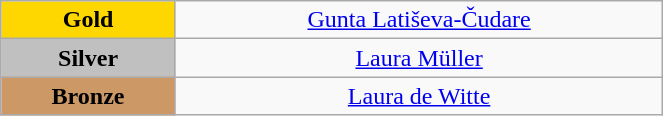<table class="wikitable" style="text-align:center; " width="35%">
<tr>
<td bgcolor="gold"><strong>Gold</strong></td>
<td><a href='#'>Gunta Latiševa-Čudare</a><br>  <small><em></em></small></td>
</tr>
<tr>
<td bgcolor="silver"><strong>Silver</strong></td>
<td><a href='#'>Laura Müller</a><br>  <small><em></em></small></td>
</tr>
<tr>
<td bgcolor="CC9966"><strong>Bronze</strong></td>
<td><a href='#'>Laura de Witte</a><br>  <small><em></em></small></td>
</tr>
</table>
